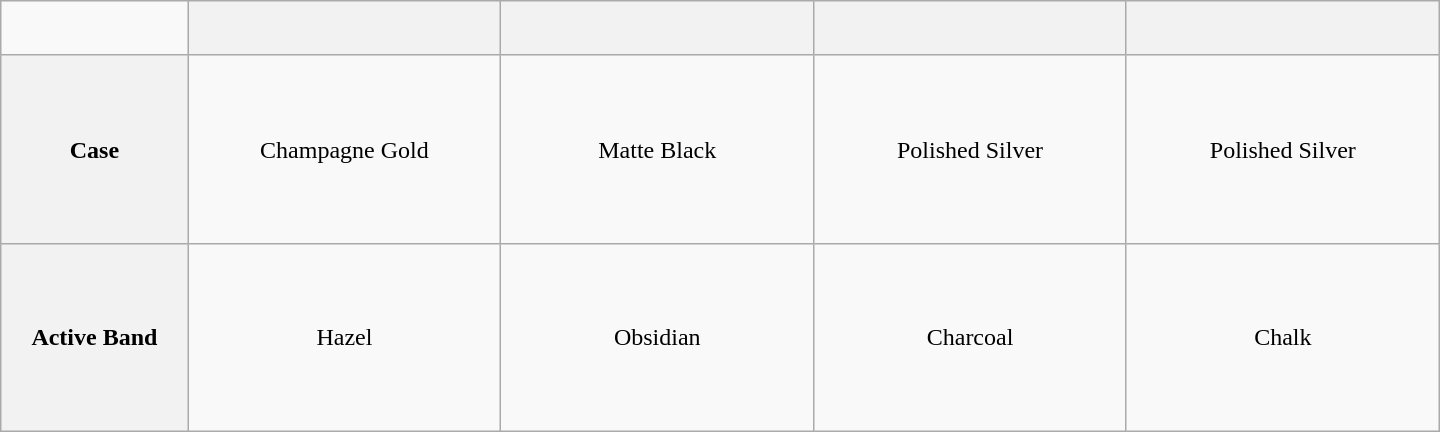<table class="wikitable" style="text-align: center; width:60em; height:18em;">
<tr>
<td></td>
<th style="width:12em;"></th>
<th style="width:12em;"></th>
<th style="width:12em;"></th>
<th style="width:12em;"></th>
</tr>
<tr>
<th style="width:7em">Case</th>
<td> Champagne Gold</td>
<td> Matte Black</td>
<td> Polished Silver</td>
<td> Polished Silver</td>
</tr>
<tr>
<th>Active Band</th>
<td> Hazel</td>
<td> Obsidian</td>
<td> Charcoal</td>
<td> Chalk</td>
</tr>
</table>
